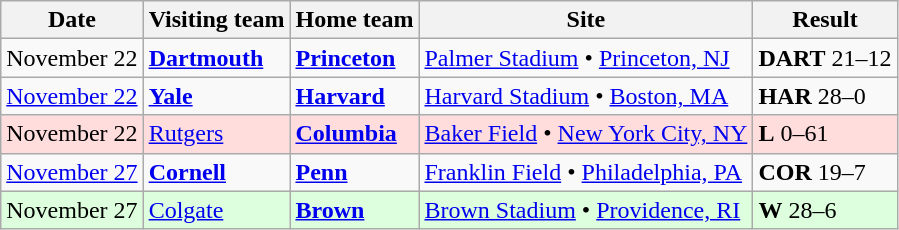<table class="wikitable">
<tr>
<th>Date</th>
<th>Visiting team</th>
<th>Home team</th>
<th>Site</th>
<th>Result</th>
</tr>
<tr>
<td>November 22</td>
<td><strong><a href='#'>Dartmouth</a></strong></td>
<td><strong><a href='#'>Princeton</a></strong></td>
<td><a href='#'>Palmer Stadium</a> • <a href='#'>Princeton, NJ</a></td>
<td><strong>DART</strong> 21–12</td>
</tr>
<tr>
<td><a href='#'>November 22</a></td>
<td><strong><a href='#'>Yale</a></strong></td>
<td><strong><a href='#'>Harvard</a></strong></td>
<td><a href='#'>Harvard Stadium</a> • <a href='#'>Boston, MA</a></td>
<td><strong>HAR</strong> 28–0</td>
</tr>
<tr style="background:#FFDDDD;">
<td>November 22</td>
<td><a href='#'>Rutgers</a></td>
<td><strong><a href='#'>Columbia</a></strong></td>
<td><a href='#'>Baker Field</a> • <a href='#'>New York City, NY</a></td>
<td><strong>L</strong> 0–61</td>
</tr>
<tr>
<td><a href='#'>November 27</a></td>
<td><strong><a href='#'>Cornell</a></strong></td>
<td><strong><a href='#'>Penn</a></strong></td>
<td><a href='#'>Franklin Field</a> • <a href='#'>Philadelphia, PA</a></td>
<td><strong>COR</strong> 19–7</td>
</tr>
<tr style="background:#DDFFDD;">
<td>November 27</td>
<td><a href='#'>Colgate</a></td>
<td><strong><a href='#'>Brown</a></strong></td>
<td><a href='#'>Brown Stadium</a> • <a href='#'>Providence, RI</a></td>
<td><strong>W</strong> 28–6</td>
</tr>
</table>
